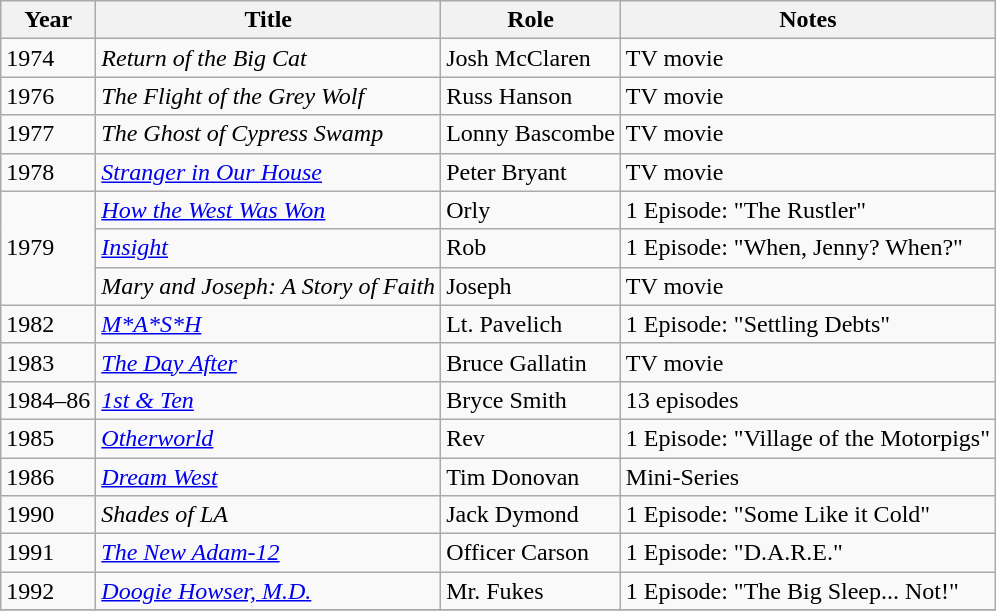<table class="wikitable sortable">
<tr>
<th>Year</th>
<th>Title</th>
<th>Role</th>
<th class="unsortable">Notes</th>
</tr>
<tr>
<td>1974</td>
<td><em>Return of the Big Cat</em></td>
<td>Josh McClaren</td>
<td>TV movie</td>
</tr>
<tr>
<td>1976</td>
<td><em>The Flight of the Grey Wolf</em></td>
<td>Russ Hanson</td>
<td>TV movie</td>
</tr>
<tr>
<td>1977</td>
<td><em>The Ghost of Cypress Swamp</em></td>
<td>Lonny Bascombe</td>
<td>TV movie</td>
</tr>
<tr>
<td>1978</td>
<td><em><a href='#'>Stranger in Our House</a></em></td>
<td>Peter Bryant</td>
<td>TV movie</td>
</tr>
<tr>
<td rowspan="3">1979</td>
<td><em><a href='#'>How the West Was Won</a></em></td>
<td>Orly</td>
<td>1 Episode: "The Rustler"</td>
</tr>
<tr>
<td><em><a href='#'>Insight</a></em></td>
<td>Rob</td>
<td>1 Episode: "When, Jenny? When?"</td>
</tr>
<tr>
<td><em>Mary and Joseph: A Story of Faith</em></td>
<td>Joseph</td>
<td>TV movie</td>
</tr>
<tr>
<td>1982</td>
<td><em><a href='#'>M*A*S*H</a></em></td>
<td>Lt. Pavelich</td>
<td>1 Episode: "Settling Debts"</td>
</tr>
<tr>
<td>1983</td>
<td><em><a href='#'>The Day After</a></em></td>
<td>Bruce Gallatin</td>
<td>TV movie</td>
</tr>
<tr>
<td>1984–86</td>
<td><em><a href='#'>1st & Ten</a></em></td>
<td>Bryce Smith</td>
<td>13 episodes</td>
</tr>
<tr>
<td>1985</td>
<td><em><a href='#'>Otherworld</a></em></td>
<td>Rev</td>
<td>1 Episode: "Village of the Motorpigs"</td>
</tr>
<tr>
<td>1986</td>
<td><em><a href='#'>Dream West</a></em></td>
<td>Tim Donovan</td>
<td>Mini-Series</td>
</tr>
<tr>
<td>1990</td>
<td><em>Shades of LA</em></td>
<td>Jack Dymond</td>
<td>1 Episode: "Some Like it Cold"</td>
</tr>
<tr>
<td>1991</td>
<td><em><a href='#'>The New Adam-12</a></em></td>
<td>Officer Carson</td>
<td>1 Episode: "D.A.R.E."</td>
</tr>
<tr>
<td>1992</td>
<td><em><a href='#'>Doogie Howser, M.D.</a></em></td>
<td>Mr. Fukes</td>
<td>1 Episode: "The Big Sleep... Not!"</td>
</tr>
<tr>
</tr>
</table>
